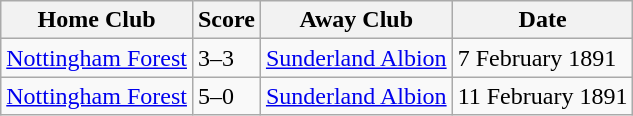<table class="wikitable">
<tr>
<th>Home Club</th>
<th>Score</th>
<th>Away Club</th>
<th>Date</th>
</tr>
<tr>
<td><a href='#'>Nottingham Forest</a></td>
<td>3–3</td>
<td><a href='#'>Sunderland Albion</a></td>
<td>7 February 1891</td>
</tr>
<tr>
<td><a href='#'>Nottingham Forest</a></td>
<td>5–0</td>
<td><a href='#'>Sunderland Albion</a></td>
<td>11 February 1891</td>
</tr>
</table>
